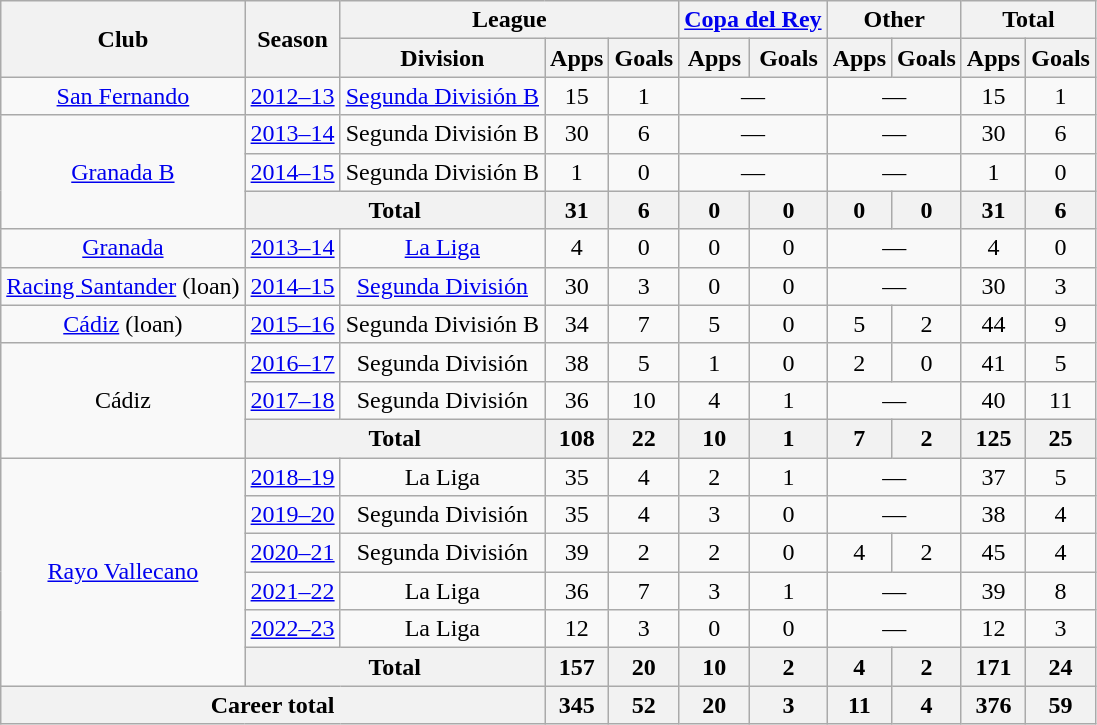<table class="wikitable" style="text-align:center">
<tr>
<th rowspan="2">Club</th>
<th rowspan="2">Season</th>
<th colspan="3">League</th>
<th colspan="2"><a href='#'>Copa del Rey</a></th>
<th colspan="2">Other</th>
<th colspan="2">Total</th>
</tr>
<tr>
<th>Division</th>
<th>Apps</th>
<th>Goals</th>
<th>Apps</th>
<th>Goals</th>
<th>Apps</th>
<th>Goals</th>
<th>Apps</th>
<th>Goals</th>
</tr>
<tr>
<td><a href='#'>San Fernando</a></td>
<td><a href='#'>2012–13</a></td>
<td><a href='#'>Segunda División B</a></td>
<td>15</td>
<td>1</td>
<td colspan="2">—</td>
<td colspan="2">—</td>
<td>15</td>
<td>1</td>
</tr>
<tr>
<td rowspan="3"><a href='#'>Granada B</a></td>
<td><a href='#'>2013–14</a></td>
<td>Segunda División B</td>
<td>30</td>
<td>6</td>
<td colspan="2">—</td>
<td colspan="2">—</td>
<td>30</td>
<td>6</td>
</tr>
<tr>
<td><a href='#'>2014–15</a></td>
<td>Segunda División B</td>
<td>1</td>
<td>0</td>
<td colspan="2">—</td>
<td colspan="2">—</td>
<td>1</td>
<td>0</td>
</tr>
<tr>
<th colspan="2">Total</th>
<th>31</th>
<th>6</th>
<th>0</th>
<th>0</th>
<th>0</th>
<th>0</th>
<th>31</th>
<th>6</th>
</tr>
<tr>
<td><a href='#'>Granada</a></td>
<td><a href='#'>2013–14</a></td>
<td><a href='#'>La Liga</a></td>
<td>4</td>
<td>0</td>
<td>0</td>
<td>0</td>
<td colspan="2">—</td>
<td>4</td>
<td>0</td>
</tr>
<tr>
<td><a href='#'>Racing Santander</a> (loan)</td>
<td><a href='#'>2014–15</a></td>
<td><a href='#'>Segunda División</a></td>
<td>30</td>
<td>3</td>
<td>0</td>
<td>0</td>
<td colspan="2">—</td>
<td>30</td>
<td>3</td>
</tr>
<tr>
<td><a href='#'>Cádiz</a> (loan)</td>
<td><a href='#'>2015–16</a></td>
<td>Segunda División B</td>
<td>34</td>
<td>7</td>
<td>5</td>
<td>0</td>
<td>5</td>
<td>2</td>
<td>44</td>
<td>9</td>
</tr>
<tr>
<td rowspan="3">Cádiz</td>
<td><a href='#'>2016–17</a></td>
<td>Segunda División</td>
<td>38</td>
<td>5</td>
<td>1</td>
<td>0</td>
<td>2</td>
<td>0</td>
<td>41</td>
<td>5</td>
</tr>
<tr>
<td><a href='#'>2017–18</a></td>
<td>Segunda División</td>
<td>36</td>
<td>10</td>
<td>4</td>
<td>1</td>
<td colspan="2">—</td>
<td>40</td>
<td>11</td>
</tr>
<tr>
<th colspan="2">Total</th>
<th>108</th>
<th>22</th>
<th>10</th>
<th>1</th>
<th>7</th>
<th>2</th>
<th>125</th>
<th>25</th>
</tr>
<tr>
<td rowspan="6"><a href='#'>Rayo Vallecano</a></td>
<td><a href='#'>2018–19</a></td>
<td>La Liga</td>
<td>35</td>
<td>4</td>
<td>2</td>
<td>1</td>
<td colspan="2">—</td>
<td>37</td>
<td>5</td>
</tr>
<tr>
<td><a href='#'>2019–20</a></td>
<td>Segunda División</td>
<td>35</td>
<td>4</td>
<td>3</td>
<td>0</td>
<td colspan="2">—</td>
<td>38</td>
<td>4</td>
</tr>
<tr>
<td><a href='#'>2020–21</a></td>
<td>Segunda División</td>
<td>39</td>
<td>2</td>
<td>2</td>
<td>0</td>
<td>4</td>
<td>2</td>
<td>45</td>
<td>4</td>
</tr>
<tr>
<td><a href='#'>2021–22</a></td>
<td>La Liga</td>
<td>36</td>
<td>7</td>
<td>3</td>
<td>1</td>
<td colspan="2">—</td>
<td>39</td>
<td>8</td>
</tr>
<tr>
<td><a href='#'>2022–23</a></td>
<td>La Liga</td>
<td>12</td>
<td>3</td>
<td>0</td>
<td>0</td>
<td colspan="2">—</td>
<td>12</td>
<td>3</td>
</tr>
<tr>
<th colspan="2">Total</th>
<th>157</th>
<th>20</th>
<th>10</th>
<th>2</th>
<th>4</th>
<th>2</th>
<th>171</th>
<th>24</th>
</tr>
<tr>
<th colspan="3">Career total</th>
<th>345</th>
<th>52</th>
<th>20</th>
<th>3</th>
<th>11</th>
<th>4</th>
<th>376</th>
<th>59</th>
</tr>
</table>
